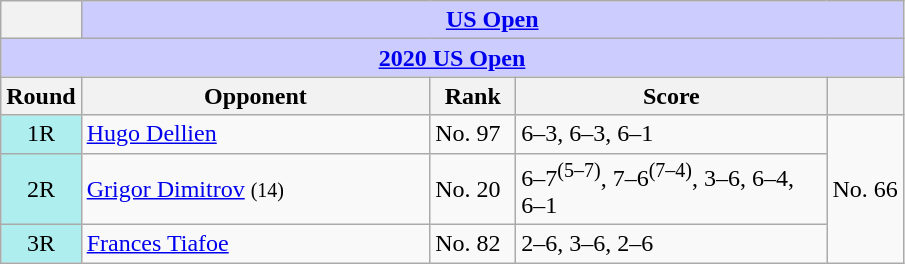<table class="wikitable collapsible collapsed">
<tr>
<th></th>
<th colspan=4 style="background:#ccf;"><a href='#'>US Open</a></th>
</tr>
<tr>
<th colspan=5 style="background:#ccf;"><a href='#'>2020 US Open</a></th>
</tr>
<tr>
<th>Round</th>
<th width=225>Opponent</th>
<th width=50>Rank</th>
<th width=200>Score</th>
<th></th>
</tr>
<tr>
<td style="text-align:center; background:#afeeee;">1R</td>
<td> <a href='#'>Hugo Dellien</a></td>
<td>No. 97</td>
<td>6–3, 6–3, 6–1</td>
<td rowspan=3>No. 66</td>
</tr>
<tr>
<td style="text-align:center; background:#afeeee;">2R</td>
<td> <a href='#'>Grigor Dimitrov</a> <small>(14)</small></td>
<td>No. 20</td>
<td>6–7<sup>(5–7)</sup>, 7–6<sup>(7–4)</sup>, 3–6, 6–4, 6–1</td>
</tr>
<tr>
<td style="text-align:center; background:#afeeee;">3R</td>
<td> <a href='#'>Frances Tiafoe</a></td>
<td>No. 82</td>
<td>2–6, 3–6, 2–6</td>
</tr>
</table>
